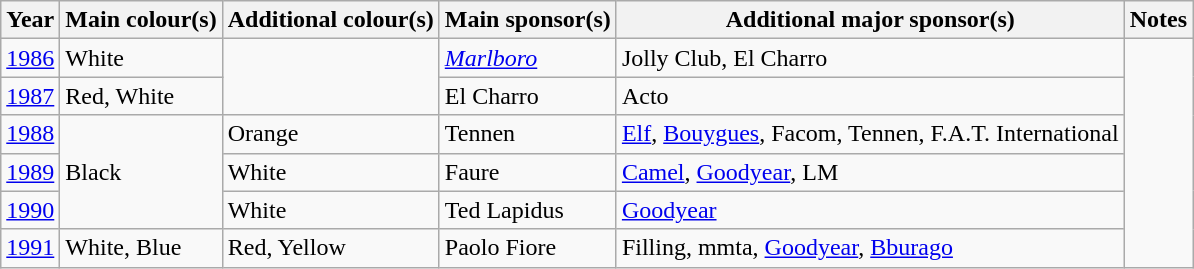<table class="wikitable">
<tr>
<th>Year</th>
<th>Main colour(s)</th>
<th>Additional colour(s)</th>
<th>Main sponsor(s)</th>
<th>Additional major sponsor(s)</th>
<th>Notes</th>
</tr>
<tr>
<td><a href='#'>1986</a></td>
<td>White</td>
<td rowspan=2></td>
<td><em><a href='#'>Marlboro</a></em></td>
<td>Jolly Club, El Charro</td>
<td rowspan=6></td>
</tr>
<tr>
<td><a href='#'>1987</a></td>
<td>Red, White</td>
<td>El Charro</td>
<td>Acto</td>
</tr>
<tr>
<td><a href='#'>1988</a></td>
<td rowspan=3>Black</td>
<td>Orange</td>
<td>Tennen</td>
<td><a href='#'>Elf</a>, <a href='#'>Bouygues</a>, Facom, Tennen, F.A.T. International</td>
</tr>
<tr>
<td><a href='#'>1989</a></td>
<td>White</td>
<td>Faure</td>
<td><a href='#'>Camel</a>, <a href='#'>Goodyear</a>, LM</td>
</tr>
<tr>
<td><a href='#'>1990</a></td>
<td>White</td>
<td>Ted Lapidus</td>
<td><a href='#'>Goodyear</a></td>
</tr>
<tr>
<td><a href='#'>1991</a></td>
<td>White, Blue</td>
<td>Red, Yellow</td>
<td>Paolo Fiore</td>
<td>Filling, mmta, <a href='#'>Goodyear</a>, <a href='#'>Bburago</a></td>
</tr>
</table>
